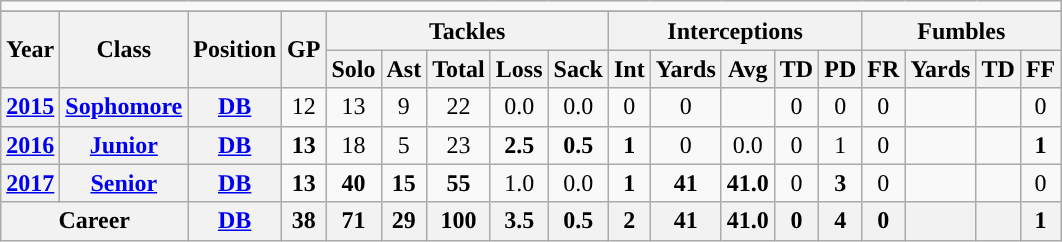<table class="wikitable" style="text-align:center;">
<tr>
<td colspan="18"></td>
</tr>
<tr align="center">
</tr>
<tr>
<th rowspan="2">Year</th>
<th rowspan="2">Class</th>
<th rowspan="2">Position</th>
<th rowspan="2">GP</th>
<th colspan="5">Tackles</th>
<th colspan="5">Interceptions</th>
<th colspan="4">Fumbles</th>
</tr>
<tr>
<th>Solo</th>
<th>Ast</th>
<th>Total</th>
<th>Loss</th>
<th>Sack</th>
<th>Int</th>
<th>Yards</th>
<th>Avg</th>
<th>TD</th>
<th>PD</th>
<th>FR</th>
<th>Yards</th>
<th>TD</th>
<th>FF</th>
</tr>
<tr>
<th><a href='#'>2015</a></th>
<th><a href='#'>Sophomore</a></th>
<th><a href='#'>DB</a></th>
<td>12</td>
<td>13</td>
<td>9</td>
<td>22</td>
<td>0.0</td>
<td>0.0</td>
<td>0</td>
<td>0</td>
<td></td>
<td>0</td>
<td>0</td>
<td>0</td>
<td></td>
<td></td>
<td>0</td>
</tr>
<tr>
<th><a href='#'>2016</a></th>
<th><a href='#'>Junior</a></th>
<th><a href='#'>DB</a></th>
<td><strong>13</strong></td>
<td>18</td>
<td>5</td>
<td>23</td>
<td><strong>2.5</strong></td>
<td><strong>0.5</strong></td>
<td><strong>1</strong></td>
<td>0</td>
<td>0.0</td>
<td>0</td>
<td>1</td>
<td>0</td>
<td></td>
<td></td>
<td><strong>1</strong></td>
</tr>
<tr>
<th><a href='#'>2017</a></th>
<th><a href='#'>Senior</a></th>
<th><a href='#'>DB</a></th>
<td><strong>13</strong></td>
<td><strong>40</strong></td>
<td><strong>15</strong></td>
<td><strong>55</strong></td>
<td>1.0</td>
<td>0.0</td>
<td><strong>1</strong></td>
<td><strong>41</strong></td>
<td><strong>41.0</strong></td>
<td>0</td>
<td><strong>3</strong></td>
<td>0</td>
<td></td>
<td></td>
<td>0</td>
</tr>
<tr>
<th colspan="2">Career</th>
<th><a href='#'>DB</a></th>
<th>38</th>
<th>71</th>
<th>29</th>
<th>100</th>
<th>3.5</th>
<th>0.5</th>
<th>2</th>
<th>41</th>
<th>41.0</th>
<th>0</th>
<th>4</th>
<th>0</th>
<th></th>
<th></th>
<th>1</th>
</tr>
</table>
